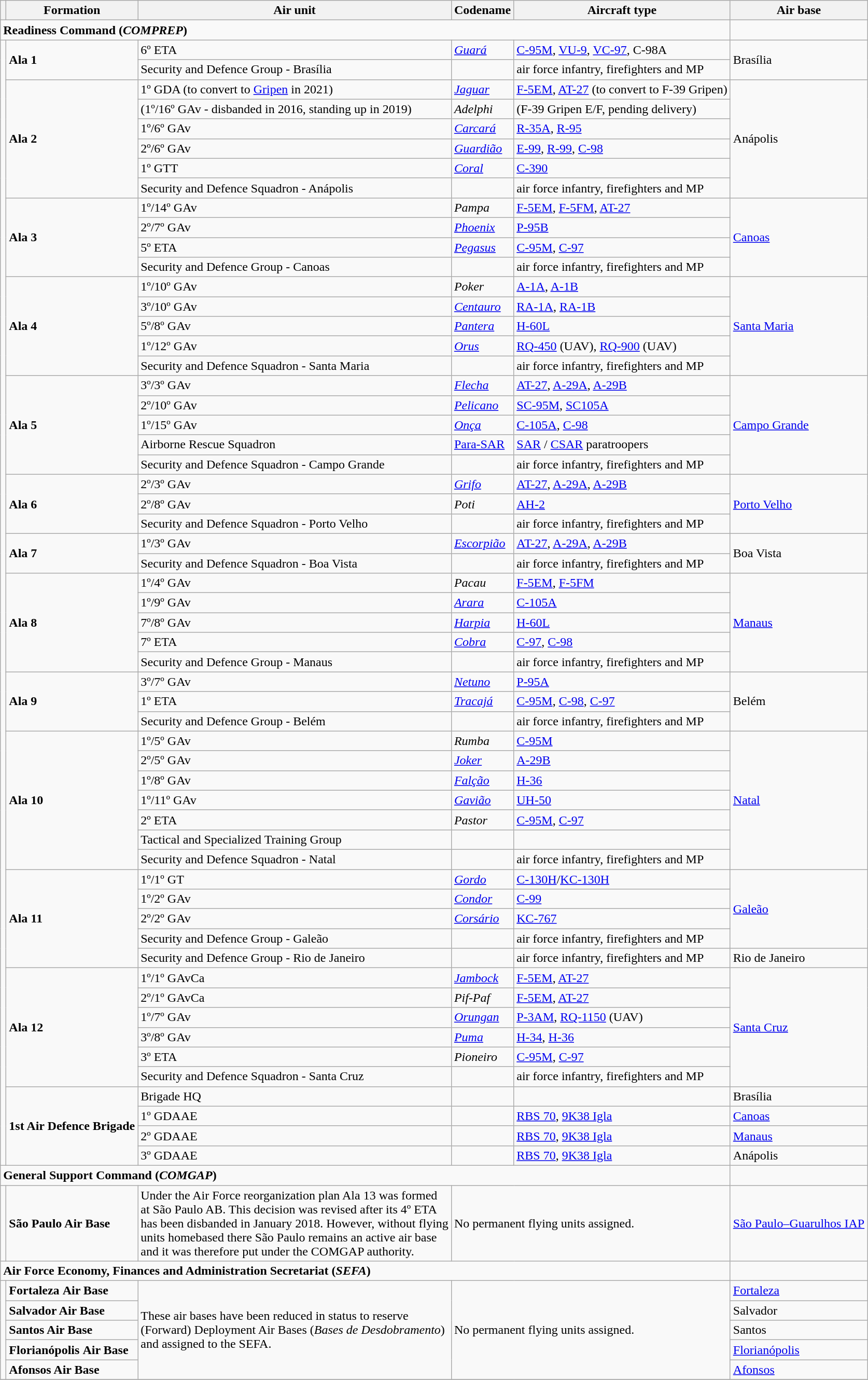<table class="wikitable">
<tr>
<th></th>
<th><strong>Formation</strong></th>
<th><strong>Air unit</strong></th>
<th><strong>Codename</strong></th>
<th><strong>Aircraft type</strong></th>
<th><strong>Air base</strong></th>
</tr>
<tr>
<td colspan="5"><strong>Readiness Command (<em>COMPREP</em>)</strong></td>
<td></td>
</tr>
<tr>
<td rowspan="57"></td>
<td rowspan="2"><strong>Ala 1</strong></td>
<td>6º ETA</td>
<td><em><a href='#'>Guará</a></em></td>
<td><a href='#'>C-95M</a>, <a href='#'>VU-9</a>, <a href='#'>VC-97</a>, C-98A</td>
<td rowspan="2">Brasília</td>
</tr>
<tr>
<td>Security and Defence Group - Brasília</td>
<td></td>
<td>air force infantry, firefighters and MP</td>
</tr>
<tr>
<td rowspan="6"><strong>Ala 2</strong></td>
<td>1º GDA (to convert to <a href='#'>Gripen</a> in 2021)</td>
<td><em><a href='#'>Jaguar</a></em></td>
<td><a href='#'>F-5EM</a>, <a href='#'>AT-27</a> (to convert to F-39 Gripen)</td>
<td rowspan="6">Anápolis</td>
</tr>
<tr>
<td>(1º/16º GAv - disbanded in 2016, standing up in 2019)</td>
<td><em>Adelphi</em></td>
<td>(F-39 Gripen E/F, pending delivery)</td>
</tr>
<tr>
<td>1º/6º GAv</td>
<td><em><a href='#'>Carcará</a></em></td>
<td><a href='#'>R-35A</a>, <a href='#'>R-95</a></td>
</tr>
<tr>
<td>2º/6º GAv</td>
<td><em><a href='#'>Guardião</a></em></td>
<td><a href='#'>E-99</a>, <a href='#'>R-99</a>, <a href='#'>C-98</a></td>
</tr>
<tr>
<td>1º GTT</td>
<td><em><a href='#'>Coral</a></em></td>
<td><a href='#'>C-390</a></td>
</tr>
<tr>
<td>Security and Defence Squadron - Anápolis</td>
<td></td>
<td>air force infantry, firefighters and MP</td>
</tr>
<tr>
<td rowspan="4"><strong>Ala 3</strong></td>
<td>1º/14º GAv</td>
<td><em>Pampa</em></td>
<td><a href='#'>F-5EM</a>, <a href='#'>F-5FM</a>, <a href='#'>AT-27</a></td>
<td rowspan="4"><a href='#'>Canoas</a></td>
</tr>
<tr>
<td>2º/7º GAv</td>
<td><em><a href='#'>Phoenix</a></em></td>
<td><a href='#'>P-95B</a></td>
</tr>
<tr>
<td>5º ETA</td>
<td><em><a href='#'>Pegasus</a></em></td>
<td><a href='#'>C-95M</a>, <a href='#'>C-97</a></td>
</tr>
<tr>
<td>Security and Defence Group - Canoas</td>
<td></td>
<td>air force infantry, firefighters and MP</td>
</tr>
<tr>
<td rowspan="5"><strong>Ala 4</strong></td>
<td>1º/10º GAv</td>
<td><em>Poker</em></td>
<td><a href='#'>A-1A</a>, <a href='#'>A-1B</a></td>
<td rowspan="5"><a href='#'>Santa Maria</a></td>
</tr>
<tr>
<td>3º/10º GAv</td>
<td><em><a href='#'>Centauro</a></em></td>
<td><a href='#'>RA-1A</a>, <a href='#'>RA-1B</a></td>
</tr>
<tr>
<td>5º/8º GAv</td>
<td><em><a href='#'>Pantera</a></em></td>
<td><a href='#'>H-60L</a></td>
</tr>
<tr>
<td>1º/12º GAv</td>
<td><em><a href='#'>Orus</a></em></td>
<td><a href='#'>RQ-450</a> (UAV), <a href='#'>RQ-900</a> (UAV)</td>
</tr>
<tr>
<td>Security and Defence Squadron - Santa Maria</td>
<td></td>
<td>air force infantry, firefighters and MP</td>
</tr>
<tr>
<td rowspan="5"><strong>Ala 5</strong></td>
<td>3º/3º GAv</td>
<td><em><a href='#'>Flecha</a></em></td>
<td><a href='#'>AT-27</a>, <a href='#'>A-29A</a>, <a href='#'>A-29B</a></td>
<td rowspan="5"><a href='#'>Campo Grande</a></td>
</tr>
<tr>
<td>2º/10º GAv</td>
<td><em><a href='#'>Pelicano</a></em></td>
<td><a href='#'>SC-95M</a>, <a href='#'>SC105A</a></td>
</tr>
<tr>
<td>1º/15º GAv</td>
<td><em><a href='#'>Onça</a></em></td>
<td><a href='#'>C-105A</a>, <a href='#'>C-98</a></td>
</tr>
<tr>
<td>Airborne Rescue Squadron</td>
<td><a href='#'>Para-SAR</a></td>
<td><a href='#'>SAR</a> / <a href='#'>CSAR</a> paratroopers</td>
</tr>
<tr>
<td>Security and Defence Squadron - Campo Grande</td>
<td></td>
<td>air force infantry, firefighters and MP</td>
</tr>
<tr>
<td rowspan="3"><strong>Ala 6</strong></td>
<td>2º/3º GAv</td>
<td><em><a href='#'>Grifo</a></em></td>
<td><a href='#'>AT-27</a>, <a href='#'>A-29A</a>, <a href='#'>A-29B</a></td>
<td rowspan="3"><a href='#'>Porto Velho</a></td>
</tr>
<tr>
<td>2º/8º GAv</td>
<td><em>Poti</em></td>
<td><a href='#'>AH-2</a></td>
</tr>
<tr>
<td>Security and Defence Squadron - Porto Velho</td>
<td></td>
<td>air force infantry, firefighters and MP</td>
</tr>
<tr>
<td rowspan="2"><strong>Ala 7</strong></td>
<td>1º/3º GAv</td>
<td><em><a href='#'>Escorpião</a></em></td>
<td><a href='#'>AT-27</a>, <a href='#'>A-29A</a>, <a href='#'>A-29B</a></td>
<td rowspan="2">Boa Vista</td>
</tr>
<tr>
<td>Security and Defence Squadron - Boa Vista</td>
<td></td>
<td>air force infantry, firefighters and MP</td>
</tr>
<tr>
<td rowspan="5"><strong>Ala 8</strong></td>
<td>1º/4º GAv</td>
<td><em>Pacau</em></td>
<td><a href='#'>F-5EM</a>, <a href='#'>F-5FM</a></td>
<td rowspan="5"><a href='#'>Manaus</a></td>
</tr>
<tr>
<td>1º/9º GAv</td>
<td><em><a href='#'>Arara</a></em></td>
<td><a href='#'>C-105A</a></td>
</tr>
<tr>
<td>7º/8º GAv</td>
<td><em><a href='#'>Harpia</a></em></td>
<td><a href='#'>H-60L</a></td>
</tr>
<tr>
<td>7º ETA</td>
<td><em><a href='#'>Cobra</a></em></td>
<td><a href='#'>C-97</a>, <a href='#'>C-98</a></td>
</tr>
<tr>
<td>Security and Defence Group - Manaus</td>
<td></td>
<td>air force infantry, firefighters and MP</td>
</tr>
<tr>
<td rowspan="3"><strong>Ala 9</strong></td>
<td>3º/7º GAv</td>
<td><em><a href='#'>Netuno</a></em></td>
<td><a href='#'>P-95A</a></td>
<td rowspan="3">Belém</td>
</tr>
<tr>
<td>1º ETA</td>
<td><em><a href='#'>Tracajá</a></em></td>
<td><a href='#'>C-95M</a>, <a href='#'>C-98</a>, <a href='#'>C-97</a></td>
</tr>
<tr>
<td>Security and Defence Group - Belém</td>
<td></td>
<td>air force infantry, firefighters and MP</td>
</tr>
<tr>
<td rowspan="7"><strong>Ala 10</strong></td>
<td>1º/5º GAv</td>
<td><em>Rumba</em></td>
<td><a href='#'>C-95M</a></td>
<td rowspan="7"><a href='#'>Natal</a></td>
</tr>
<tr>
<td>2º/5º GAv</td>
<td><em><a href='#'>Joker</a></em></td>
<td><a href='#'>A-29B</a></td>
</tr>
<tr>
<td>1º/8º GAv</td>
<td><em><a href='#'>Falção</a></em></td>
<td><a href='#'>H-36</a></td>
</tr>
<tr>
<td>1º/11º GAv</td>
<td><em><a href='#'>Gavião</a></em></td>
<td><a href='#'>UH-50</a></td>
</tr>
<tr>
<td>2º ETA</td>
<td><em>Pastor</em></td>
<td><a href='#'>C-95M</a>, <a href='#'>C-97</a></td>
</tr>
<tr>
<td>Tactical and Specialized Training Group</td>
<td></td>
<td></td>
</tr>
<tr>
<td>Security and Defence Squadron - Natal</td>
<td></td>
<td>air force infantry, firefighters and MP</td>
</tr>
<tr>
<td rowspan="5"><strong>Ala 11</strong></td>
<td>1º/1º GT</td>
<td><em><a href='#'>Gordo</a></em></td>
<td><a href='#'>C-130H</a>/<a href='#'>KC-130H</a></td>
<td rowspan="4"><a href='#'>Galeão</a></td>
</tr>
<tr>
<td>1º/2º GAv</td>
<td><em><a href='#'>Condor</a></em></td>
<td><a href='#'>C-99</a></td>
</tr>
<tr>
<td>2º/2º GAv</td>
<td><em><a href='#'>Corsário</a></em></td>
<td><a href='#'>KC-767</a></td>
</tr>
<tr>
<td>Security and Defence Group - Galeão</td>
<td></td>
<td>air force infantry, firefighters and MP</td>
</tr>
<tr>
<td>Security and Defence Group - Rio de Janeiro</td>
<td></td>
<td>air force infantry, firefighters and MP</td>
<td>Rio de Janeiro</td>
</tr>
<tr>
<td rowspan="6"><strong>Ala 12</strong></td>
<td>1º/1º GAvCa</td>
<td><em><a href='#'>Jambock</a></em></td>
<td><a href='#'>F-5EM</a>, <a href='#'>AT-27</a></td>
<td rowspan="6"><a href='#'>Santa Cruz</a></td>
</tr>
<tr>
<td>2º/1º GAvCa</td>
<td><em>Pif-Paf</em></td>
<td><a href='#'>F-5EM</a>, <a href='#'>AT-27</a></td>
</tr>
<tr>
<td>1º/7º GAv</td>
<td><em><a href='#'>Orungan</a></em></td>
<td><a href='#'>P-3AM</a>, <a href='#'>RQ-1150</a> (UAV)</td>
</tr>
<tr>
<td>3º/8º GAv</td>
<td><em><a href='#'>Puma</a></em></td>
<td><a href='#'>H-34</a>, <a href='#'>H-36</a></td>
</tr>
<tr>
<td>3º ETA</td>
<td><em>Pioneiro</em></td>
<td><a href='#'>C-95M</a>, <a href='#'>C-97</a></td>
</tr>
<tr>
<td>Security and Defence Squadron - Santa Cruz</td>
<td></td>
<td>air force infantry, firefighters and MP</td>
</tr>
<tr>
<td rowspan="4"><strong>1st Air Defence Brigade</strong></td>
<td>Brigade HQ</td>
<td></td>
<td></td>
<td>Brasília</td>
</tr>
<tr>
<td>1º GDAAE</td>
<td></td>
<td><a href='#'>RBS 70</a>, <a href='#'>9K38 Igla</a></td>
<td><a href='#'>Canoas</a></td>
</tr>
<tr>
<td>2º GDAAE</td>
<td></td>
<td><a href='#'>RBS 70</a>, <a href='#'>9K38 Igla</a></td>
<td><a href='#'>Manaus</a></td>
</tr>
<tr>
<td>3º GDAAE</td>
<td></td>
<td><a href='#'>RBS 70</a>, <a href='#'>9K38 Igla</a></td>
<td>Anápolis</td>
</tr>
<tr>
<td colspan="5"><strong>General Support Command (<em>COMGAP</em>)</strong></td>
<td></td>
</tr>
<tr>
<td></td>
<td><strong>São Paulo Air Base</strong></td>
<td>Under the Air Force reorganization plan Ala 13 was formed<br>at São Paulo AB. This decision was revised after its 4º ETA<br>has been disbanded in January 2018. However, without flying<br>units homebased there São Paulo remains an active air base<br>and it was therefore put  under the COMGAP authority.</td>
<td colspan="2">No permanent flying units assigned.</td>
<td><a href='#'>São Paulo–Guarulhos IAP</a></td>
</tr>
<tr>
<td colspan="5"><strong>Air Force Economy, Finances and Administration Secretariat (<em>SEFA</em>)</strong></td>
<td></td>
</tr>
<tr>
<td rowspan="5"></td>
<td><strong>Fortaleza</strong> <strong>Air Base</strong></td>
<td rowspan="5">These air bases have been reduced in status to reserve<br>(Forward) Deployment Air Bases (<em>Bases de Desdobramento</em>)<br>and assigned to the SEFA.</td>
<td colspan="2" rowspan="5">No permanent flying units assigned.</td>
<td><a href='#'>Fortaleza</a></td>
</tr>
<tr>
<td><strong>Salvador Air Base</strong></td>
<td>Salvador</td>
</tr>
<tr>
<td><strong>Santos Air Base</strong></td>
<td>Santos</td>
</tr>
<tr>
<td><strong>Florianópolis</strong> <strong>Air Base</strong></td>
<td><a href='#'>Florianópolis</a></td>
</tr>
<tr>
<td><strong>Afonsos Air Base</strong></td>
<td><a href='#'>Afonsos</a></td>
</tr>
<tr>
</tr>
</table>
